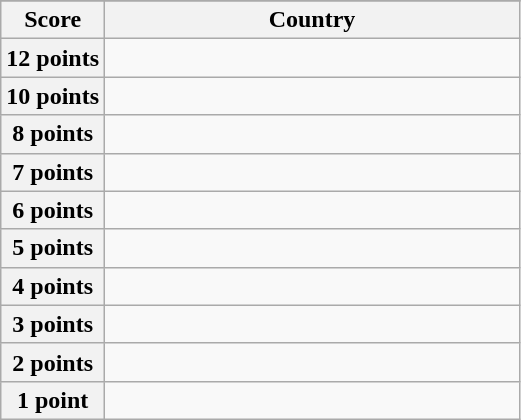<table class="wikitable">
<tr>
</tr>
<tr>
<th scope="col" width="20%">Score</th>
<th scope="col">Country</th>
</tr>
<tr>
<th scope="row">12 points</th>
<td></td>
</tr>
<tr>
<th scope="row">10 points</th>
<td></td>
</tr>
<tr>
<th scope="row">8 points</th>
<td></td>
</tr>
<tr>
<th scope="row">7 points</th>
<td></td>
</tr>
<tr>
<th scope="row">6 points</th>
<td></td>
</tr>
<tr>
<th scope="row">5 points</th>
<td></td>
</tr>
<tr>
<th scope="row">4 points</th>
<td></td>
</tr>
<tr>
<th scope="row">3 points</th>
<td></td>
</tr>
<tr>
<th scope="row">2 points</th>
<td></td>
</tr>
<tr>
<th scope="row">1 point</th>
<td></td>
</tr>
</table>
